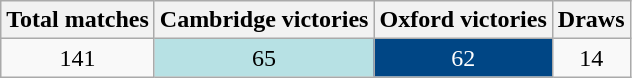<table class="wikitable">
<tr>
<th>Total matches</th>
<th>Cambridge victories</th>
<th>Oxford victories</th>
<th>Draws</th>
</tr>
<tr style="text-align:center;">
<td style="color:#000;">141</td>
<td style="background:#B7E1E4; color:#000;">65</td>
<td style="background:#004685; color:white">62</td>
<td style="color:#000;">14</td>
</tr>
</table>
